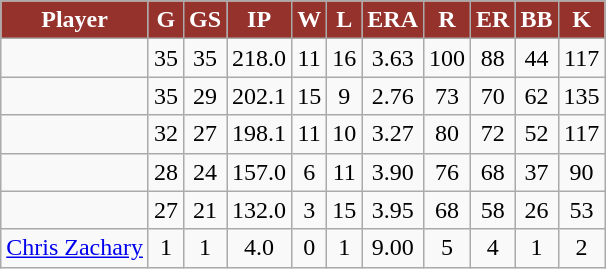<table class="wikitable sortable">
<tr>
<th style="background:#95322c; color:#FFFFFF">Player</th>
<th style="background:#95322c; color:#FFFFFF">G</th>
<th style="background:#95322c; color:#FFFFFF">GS</th>
<th style="background:#95322c; color:#FFFFFF">IP</th>
<th style="background:#95322c; color:#FFFFFF">W</th>
<th style="background:#95322c; color:#FFFFFF">L</th>
<th style="background:#95322c; color:#FFFFFF">ERA</th>
<th style="background:#95322c; color:#FFFFFF">R</th>
<th style="background:#95322c; color:#FFFFFF">ER</th>
<th style="background:#95322c; color:#FFFFFF">BB</th>
<th style="background:#95322c; color:#FFFFFF">K</th>
</tr>
<tr align="center">
<td></td>
<td>35</td>
<td>35</td>
<td>218.0</td>
<td>11</td>
<td>16</td>
<td>3.63</td>
<td>100</td>
<td>88</td>
<td>44</td>
<td>117</td>
</tr>
<tr align="center">
<td></td>
<td>35</td>
<td>29</td>
<td>202.1</td>
<td>15</td>
<td>9</td>
<td>2.76</td>
<td>73</td>
<td>70</td>
<td>62</td>
<td>135</td>
</tr>
<tr align="center">
<td></td>
<td>32</td>
<td>27</td>
<td>198.1</td>
<td>11</td>
<td>10</td>
<td>3.27</td>
<td>80</td>
<td>72</td>
<td>52</td>
<td>117</td>
</tr>
<tr align="center">
<td></td>
<td>28</td>
<td>24</td>
<td>157.0</td>
<td>6</td>
<td>11</td>
<td>3.90</td>
<td>76</td>
<td>68</td>
<td>37</td>
<td>90</td>
</tr>
<tr align="center">
<td></td>
<td>27</td>
<td>21</td>
<td>132.0</td>
<td>3</td>
<td>15</td>
<td>3.95</td>
<td>68</td>
<td>58</td>
<td>26</td>
<td>53</td>
</tr>
<tr align="center">
<td><a href='#'>Chris Zachary</a></td>
<td>1</td>
<td>1</td>
<td>4.0</td>
<td>0</td>
<td>1</td>
<td>9.00</td>
<td>5</td>
<td>4</td>
<td>1</td>
<td>2</td>
</tr>
</table>
